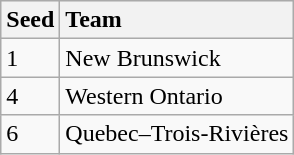<table class="wikitable sortable" style="text-align: center;">
<tr style="background:#efefef; text-align:center">
<th style="text-align:left">Seed</th>
<th style="text-align:left">Team</th>
</tr>
<tr style="text-align:center">
<td style="text-align:left">1</td>
<td style="text-align:left">New Brunswick</td>
</tr>
<tr style="text-align:center">
<td style="text-align:left">4</td>
<td style="text-align:left">Western Ontario</td>
</tr>
<tr style="text-align:center">
<td style="text-align:left">6</td>
<td style="text-align:left">Quebec–Trois-Rivières</td>
</tr>
</table>
